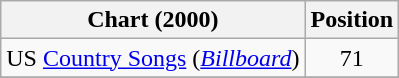<table class="wikitable sortable">
<tr>
<th scope="col">Chart (2000)</th>
<th scope="col">Position</th>
</tr>
<tr>
<td>US <a href='#'>Country Songs</a> (<em><a href='#'>Billboard</a></em>)</td>
<td align="center">71</td>
</tr>
<tr>
</tr>
</table>
